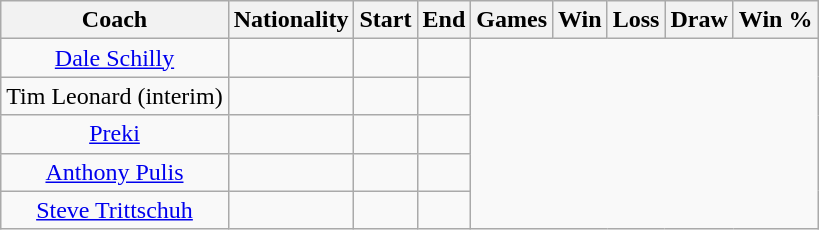<table class="wikitable" style="text-align:center; margin-left: lem;">
<tr>
<th>Coach</th>
<th>Nationality</th>
<th>Start</th>
<th>End</th>
<th>Games</th>
<th><strong>Win</strong></th>
<th>Loss</th>
<th>Draw</th>
<th>Win %</th>
</tr>
<tr>
<td><a href='#'>Dale Schilly</a></td>
<td></td>
<td></td>
<td><br></td>
</tr>
<tr>
<td>Tim Leonard (interim)</td>
<td></td>
<td></td>
<td><br></td>
</tr>
<tr>
<td><a href='#'>Preki</a></td>
<td></td>
<td></td>
<td><br></td>
</tr>
<tr>
<td><a href='#'>Anthony Pulis</a></td>
<td></td>
<td></td>
<td><br></td>
</tr>
<tr>
<td><a href='#'>Steve Trittschuh</a></td>
<td></td>
<td></td>
<td><br></td>
</tr>
</table>
